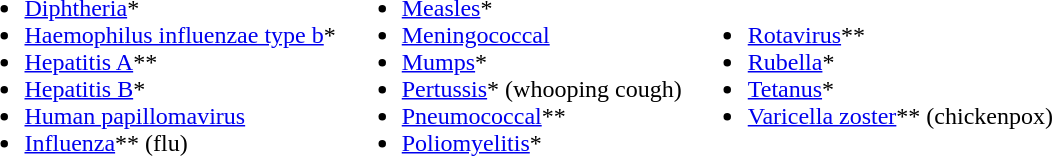<table>
<tr>
<td><br><ul><li><a href='#'>Diphtheria</a>*</li><li><a href='#'>Haemophilus influenzae type b</a>*</li><li><a href='#'>Hepatitis A</a>**</li><li><a href='#'>Hepatitis B</a>*</li><li><a href='#'>Human papillomavirus</a></li><li><a href='#'>Influenza</a>** (flu)</li></ul></td>
<td><br><ul><li><a href='#'>Measles</a>*</li><li><a href='#'>Meningococcal</a></li><li><a href='#'>Mumps</a>*</li><li><a href='#'>Pertussis</a>* (whooping cough)</li><li><a href='#'>Pneumococcal</a>**</li><li><a href='#'>Poliomyelitis</a>*</li></ul></td>
<td><br><ul><li><a href='#'>Rotavirus</a>**</li><li><a href='#'>Rubella</a>*</li><li><a href='#'>Tetanus</a>*</li><li><a href='#'>Varicella zoster</a>** (chickenpox)</li></ul></td>
</tr>
</table>
